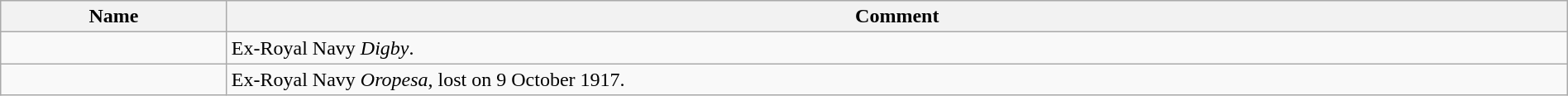<table class="wikitable" width="100%">
<tr>
<th width="175">Name</th>
<th>Comment</th>
</tr>
<tr>
<td></td>
<td>Ex-Royal Navy <em>Digby</em>.</td>
</tr>
<tr>
<td></td>
<td>Ex-Royal Navy <em>Oropesa</em>, lost on 9 October 1917.</td>
</tr>
</table>
